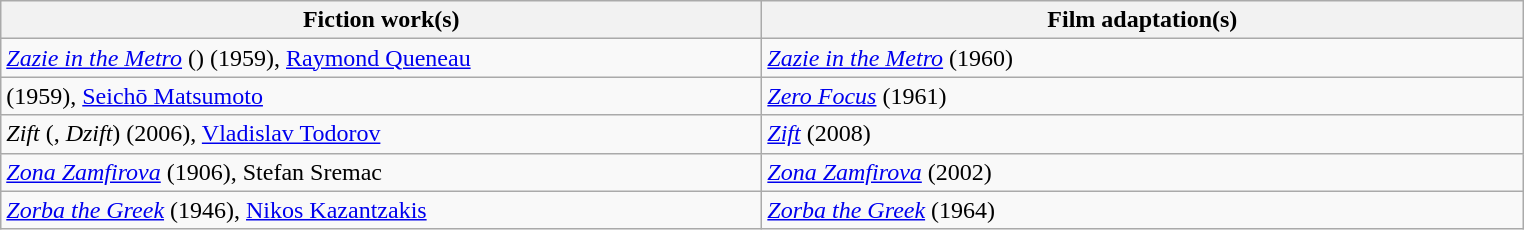<table class="wikitable">
<tr>
<th style="width:500px;">Fiction work(s)</th>
<th style="width:500px;">Film adaptation(s)</th>
</tr>
<tr>
<td><em><a href='#'>Zazie in the Metro</a></em> () (1959), <a href='#'>Raymond Queneau</a></td>
<td><em><a href='#'>Zazie in the Metro</a></em> (1960)</td>
</tr>
<tr>
<td> (1959), <a href='#'>Seichō Matsumoto</a></td>
<td><em><a href='#'>Zero Focus</a></em> (1961)</td>
</tr>
<tr>
<td><em>Zift</em> (, <em>Dzift</em>) (2006), <a href='#'>Vladislav Todorov</a></td>
<td><em><a href='#'>Zift</a></em> (2008)</td>
</tr>
<tr>
<td><em><a href='#'>Zona Zamfirova</a></em> (1906), Stefan Sremac</td>
<td><em><a href='#'>Zona Zamfirova</a></em> (2002)</td>
</tr>
<tr>
<td><em><a href='#'>Zorba the Greek</a></em> (1946), <a href='#'>Nikos Kazantzakis</a></td>
<td><em><a href='#'>Zorba the Greek</a></em> (1964)</td>
</tr>
</table>
